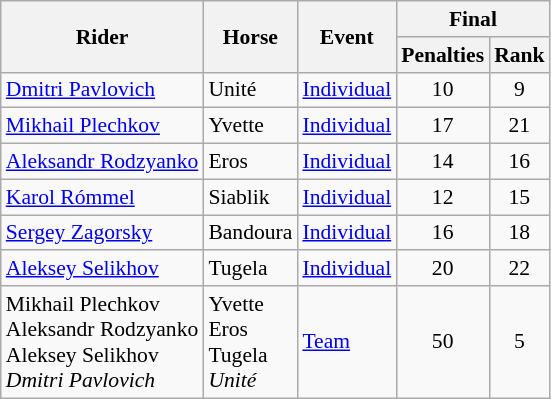<table class=wikitable style="font-size:90%">
<tr>
<th rowspan="2">Rider</th>
<th rowspan="2">Horse</th>
<th rowspan="2">Event</th>
<th colspan="2">Final</th>
</tr>
<tr>
<th>Penalties</th>
<th>Rank</th>
</tr>
<tr>
<td><a href='#'>Dmitri Pavlovich</a></td>
<td>Unité</td>
<td><a href='#'>Individual</a></td>
<td align=center>10</td>
<td align=center>9</td>
</tr>
<tr>
<td><a href='#'>Mikhail Plechkov</a></td>
<td>Yvette</td>
<td><a href='#'>Individual</a></td>
<td align=center>17</td>
<td align=center>21</td>
</tr>
<tr>
<td><a href='#'>Aleksandr Rodzyanko</a></td>
<td>Eros</td>
<td><a href='#'>Individual</a></td>
<td align=center>14</td>
<td align=center>16</td>
</tr>
<tr>
<td><a href='#'>Karol Rómmel</a></td>
<td>Siablik</td>
<td><a href='#'>Individual</a></td>
<td align=center>12</td>
<td align=center>15</td>
</tr>
<tr>
<td><a href='#'>Sergey Zagorsky</a></td>
<td>Bandoura</td>
<td><a href='#'>Individual</a></td>
<td align=center>16</td>
<td align=center>18</td>
</tr>
<tr>
<td><a href='#'>Aleksey Selikhov</a></td>
<td>Tugela</td>
<td><a href='#'>Individual</a></td>
<td align=center>20</td>
<td align=center>22</td>
</tr>
<tr>
<td>Mikhail Plechkov <br> Aleksandr Rodzyanko <br> Aleksey Selikhov <br> <em>Dmitri Pavlovich</em></td>
<td>Yvette <br> Eros <br> Tugela <br> <em>Unité</em></td>
<td><a href='#'>Team</a></td>
<td align=center>50</td>
<td align=center>5</td>
</tr>
</table>
